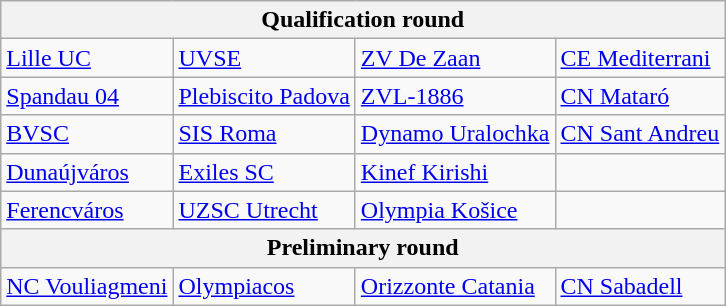<table class="wikitable">
<tr>
<th colspan="4">Qualification round</th>
</tr>
<tr>
<td> <a href='#'>Lille UC</a></td>
<td> <a href='#'>UVSE</a></td>
<td> <a href='#'>ZV De Zaan</a></td>
<td> <a href='#'>CE Mediterrani</a></td>
</tr>
<tr>
<td> <a href='#'>Spandau 04</a></td>
<td> <a href='#'>Plebiscito Padova</a></td>
<td> <a href='#'>ZVL-1886</a></td>
<td> <a href='#'>CN Mataró</a></td>
</tr>
<tr>
<td> <a href='#'>BVSC</a></td>
<td> <a href='#'>SIS Roma</a></td>
<td> <a href='#'>Dynamo Uralochka</a></td>
<td> <a href='#'>CN Sant Andreu</a></td>
</tr>
<tr>
<td> <a href='#'>Dunaújváros</a></td>
<td> <a href='#'>Exiles SC</a></td>
<td> <a href='#'>Kinef Kirishi</a></td>
<td></td>
</tr>
<tr>
<td> <a href='#'>Ferencváros</a></td>
<td> <a href='#'>UZSC Utrecht</a></td>
<td> <a href='#'>Olympia Košice</a></td>
<td></td>
</tr>
<tr>
<th colspan="4">Preliminary round</th>
</tr>
<tr>
<td> <a href='#'>NC Vouliagmeni</a></td>
<td> <a href='#'>Olympiacos</a></td>
<td> <a href='#'>Orizzonte Catania</a></td>
<td> <a href='#'>CN Sabadell</a></td>
</tr>
</table>
